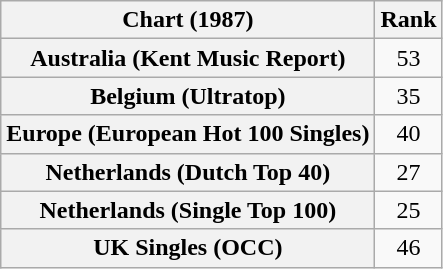<table class="wikitable plainrowheaders sortable">
<tr>
<th>Chart (1987)</th>
<th>Rank</th>
</tr>
<tr>
<th scope="row">Australia (Kent Music Report)</th>
<td align="center">53</td>
</tr>
<tr>
<th scope="row">Belgium (Ultratop)</th>
<td align="center">35</td>
</tr>
<tr>
<th scope="row">Europe (European Hot 100 Singles)</th>
<td align="center">40</td>
</tr>
<tr>
<th scope="row">Netherlands (Dutch Top 40)</th>
<td align="center">27</td>
</tr>
<tr>
<th scope="row">Netherlands (Single Top 100)</th>
<td align="center">25</td>
</tr>
<tr>
<th scope="row">UK Singles (OCC)</th>
<td align="center">46</td>
</tr>
</table>
